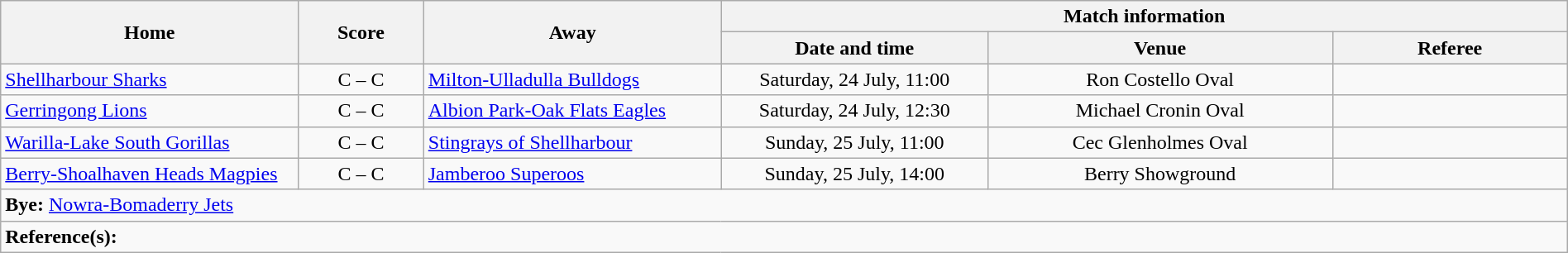<table class="wikitable" width="100% text-align:center;">
<tr>
<th rowspan="2" width="19%">Home</th>
<th rowspan="2" width="8%">Score</th>
<th rowspan="2" width="19%">Away</th>
<th colspan="3">Match information</th>
</tr>
<tr bgcolor="#CCCCCC">
<th width="17%">Date and time</th>
<th width="22%">Venue</th>
<th>Referee</th>
</tr>
<tr>
<td> <a href='#'>Shellharbour Sharks</a></td>
<td style="text-align:center;">C – C</td>
<td> <a href='#'>Milton-Ulladulla Bulldogs</a></td>
<td style="text-align:center;">Saturday, 24 July, 11:00</td>
<td style="text-align:center;">Ron Costello Oval</td>
<td style="text-align:center;"></td>
</tr>
<tr>
<td> <a href='#'>Gerringong Lions</a></td>
<td style="text-align:center;">C – C</td>
<td> <a href='#'>Albion Park-Oak Flats Eagles</a></td>
<td style="text-align:center;">Saturday, 24 July, 12:30</td>
<td style="text-align:center;">Michael Cronin Oval</td>
<td style="text-align:center;"></td>
</tr>
<tr>
<td> <a href='#'>Warilla-Lake South Gorillas</a></td>
<td style="text-align:center;">C – C</td>
<td> <a href='#'>Stingrays of Shellharbour</a></td>
<td style="text-align:center;">Sunday, 25 July, 11:00</td>
<td style="text-align:center;">Cec Glenholmes Oval</td>
<td style="text-align:center;"></td>
</tr>
<tr>
<td> <a href='#'>Berry-Shoalhaven Heads Magpies</a></td>
<td style="text-align:center;">C – C</td>
<td> <a href='#'>Jamberoo Superoos</a></td>
<td style="text-align:center;">Sunday, 25 July, 14:00</td>
<td style="text-align:center;">Berry Showground</td>
<td style="text-align:center;"></td>
</tr>
<tr>
<td colspan="6" align="centre"><strong>Bye:</strong>  <a href='#'>Nowra-Bomaderry Jets</a></td>
</tr>
<tr>
<td colspan="6"><strong>Reference(s):</strong></td>
</tr>
</table>
